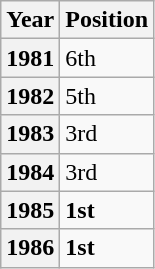<table class="wikitable">
<tr>
<th scope="col">Year</th>
<th scope="col">Position</th>
</tr>
<tr>
<th scope="row">1981</th>
<td>6th</td>
</tr>
<tr>
<th scope="row">1982</th>
<td>5th</td>
</tr>
<tr>
<th scope="row">1983</th>
<td>3rd</td>
</tr>
<tr>
<th scope="row">1984</th>
<td>3rd</td>
</tr>
<tr>
<th scope="row">1985</th>
<td><strong>1st</strong></td>
</tr>
<tr>
<th scope="row">1986</th>
<td><strong>1st</strong></td>
</tr>
</table>
